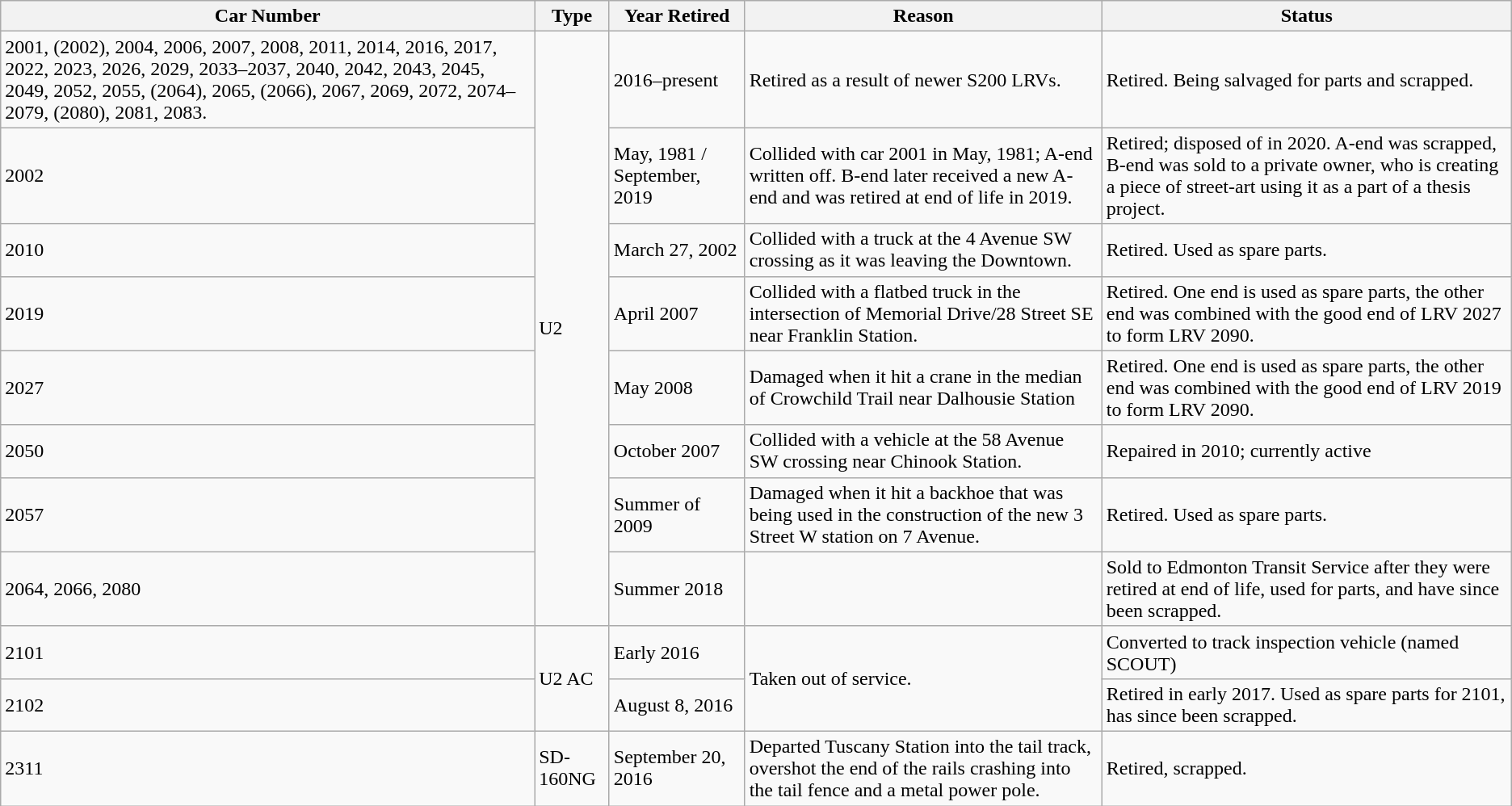<table class="wikitable">
<tr>
<th>Car Number</th>
<th>Type</th>
<th>Year Retired</th>
<th>Reason</th>
<th>Status</th>
</tr>
<tr>
<td>2001, (2002), 2004, 2006, 2007, 2008, 2011, 2014, 2016, 2017, 2022, 2023, 2026, 2029, 2033–2037, 2040, 2042, 2043, 2045, 2049, 2052, 2055, (2064), 2065, (2066), 2067, 2069, 2072, 2074–2079, (2080), 2081, 2083.</td>
<td rowspan="8">U2</td>
<td>2016–present</td>
<td>Retired as a result of newer S200 LRVs.</td>
<td>Retired. Being salvaged for parts and scrapped.</td>
</tr>
<tr>
<td>2002</td>
<td>May, 1981 / September, 2019</td>
<td>Collided with car 2001 in May, 1981; A-end written off. B-end later received a new A-end and was retired at end of life in 2019.</td>
<td>Retired; disposed of in 2020. A-end was scrapped, B-end was sold to a private owner, who is creating a piece of street-art using it as a part of a thesis project.</td>
</tr>
<tr>
<td>2010</td>
<td>March 27, 2002</td>
<td>Collided with a truck at the 4 Avenue SW crossing as it was leaving the Downtown.</td>
<td>Retired. Used as spare parts.</td>
</tr>
<tr>
<td>2019</td>
<td>April 2007</td>
<td>Collided with a flatbed truck in the intersection of Memorial Drive/28 Street SE near Franklin Station.</td>
<td>Retired. One end is used as spare parts, the other end was combined with the good end of LRV 2027 to form LRV 2090.</td>
</tr>
<tr>
<td>2027</td>
<td>May 2008</td>
<td>Damaged when it hit a crane in the median of Crowchild Trail near Dalhousie Station</td>
<td>Retired. One end is used as spare parts, the other end was combined with the good end of LRV 2019 to form LRV 2090.</td>
</tr>
<tr>
<td>2050</td>
<td>October 2007</td>
<td>Collided with a vehicle at the 58 Avenue SW crossing near Chinook Station.</td>
<td>Repaired in 2010; currently active</td>
</tr>
<tr>
<td>2057</td>
<td>Summer of 2009</td>
<td>Damaged when it hit a backhoe that was being used in the construction of the new 3 Street W station on 7 Avenue.</td>
<td>Retired. Used as spare parts.</td>
</tr>
<tr>
<td>2064, 2066, 2080</td>
<td>Summer 2018</td>
<td></td>
<td>Sold to Edmonton Transit Service after they were retired at end of life, used for parts, and have since been scrapped.</td>
</tr>
<tr>
<td>2101</td>
<td rowspan="2">U2 AC</td>
<td>Early 2016</td>
<td rowspan="2">Taken out of service.</td>
<td>Converted to track inspection vehicle (named SCOUT)</td>
</tr>
<tr>
<td>2102</td>
<td>August 8, 2016</td>
<td>Retired in early 2017. Used as spare parts for 2101, has since been scrapped.</td>
</tr>
<tr>
<td>2311</td>
<td>SD-160NG</td>
<td>September 20, 2016</td>
<td>Departed Tuscany Station into the tail track, overshot the end of the rails crashing into the tail fence and a metal power pole.</td>
<td>Retired, scrapped.</td>
</tr>
</table>
